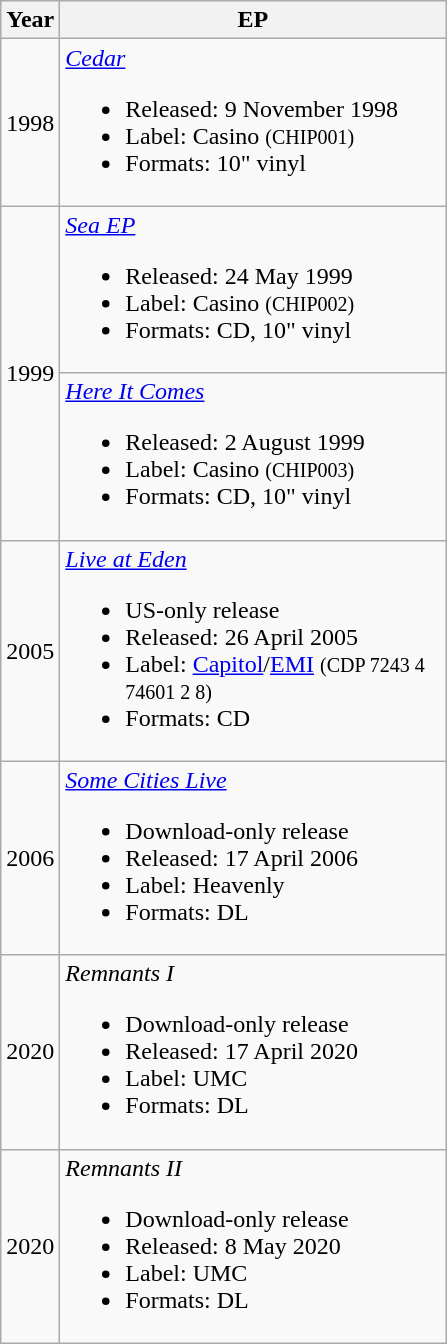<table class="wikitable" border="1">
<tr>
<th rowspan="1">Year</th>
<th rowspan="1" width="250">EP</th>
</tr>
<tr>
<td>1998</td>
<td><em><a href='#'>Cedar</a></em><br><ul><li>Released: 9 November 1998</li><li>Label: Casino <small>(CHIP001)</small></li><li>Formats: 10" vinyl</li></ul></td>
</tr>
<tr>
<td rowspan="2">1999</td>
<td><em><a href='#'>Sea EP</a></em><br><ul><li>Released: 24 May 1999</li><li>Label: Casino <small>(CHIP002)</small></li><li>Formats: CD, 10" vinyl</li></ul></td>
</tr>
<tr>
<td><em><a href='#'>Here It Comes</a></em><br><ul><li>Released: 2 August 1999</li><li>Label: Casino <small>(CHIP003)</small></li><li>Formats: CD, 10" vinyl</li></ul></td>
</tr>
<tr>
<td>2005</td>
<td><em><a href='#'>Live at Eden</a></em><br><ul><li>US-only release</li><li>Released: 26 April 2005</li><li>Label: <a href='#'>Capitol</a>/<a href='#'>EMI</a> <small>(CDP 7243 4 74601 2 8)</small></li><li>Formats: CD</li></ul></td>
</tr>
<tr>
<td>2006</td>
<td><em><a href='#'>Some Cities Live</a></em><br><ul><li>Download-only release</li><li>Released: 17 April 2006</li><li>Label: Heavenly</li><li>Formats: DL</li></ul></td>
</tr>
<tr>
<td>2020</td>
<td><em>Remnants I</em><br><ul><li>Download-only release</li><li>Released: 17 April 2020</li><li>Label: UMC</li><li>Formats: DL</li></ul></td>
</tr>
<tr>
<td>2020</td>
<td><em>Remnants II</em><br><ul><li>Download-only release</li><li>Released: 8 May 2020</li><li>Label: UMC</li><li>Formats: DL</li></ul></td>
</tr>
</table>
